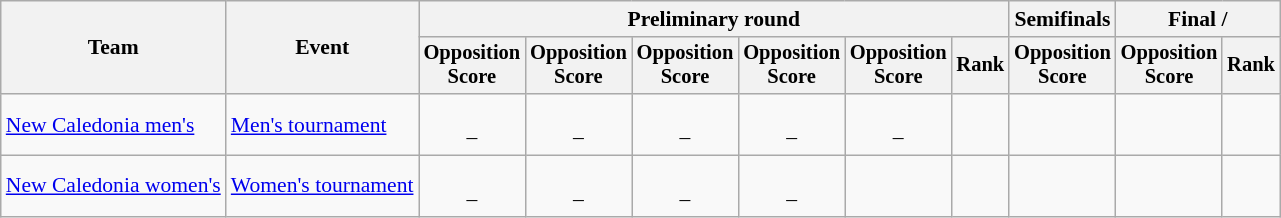<table class=wikitable style=font-size:90%;text-align:center>
<tr>
<th rowspan=2>Team</th>
<th rowspan=2>Event</th>
<th colspan=6>Preliminary round</th>
<th>Semifinals</th>
<th colspan=2>Final / </th>
</tr>
<tr style=font-size:95%>
<th>Opposition<br>Score</th>
<th>Opposition<br>Score</th>
<th>Opposition<br>Score</th>
<th>Opposition<br>Score</th>
<th>Opposition<br>Score</th>
<th>Rank</th>
<th>Opposition<br>Score</th>
<th>Opposition<br>Score</th>
<th>Rank</th>
</tr>
<tr>
<td align=left><a href='#'>New Caledonia men's</a></td>
<td align=left><a href='#'>Men's tournament</a></td>
<td><br> –</td>
<td><br> –</td>
<td><br> –</td>
<td><br> –</td>
<td><br> –</td>
<td></td>
<td></td>
<td></td>
</tr>
<tr>
<td align=left><a href='#'>New Caledonia women's</a></td>
<td align=left><a href='#'>Women's tournament</a></td>
<td><br> –</td>
<td><br> –</td>
<td><br> –</td>
<td><br> –</td>
<td></td>
<td></td>
<td></td>
<td></td>
<td></td>
</tr>
</table>
